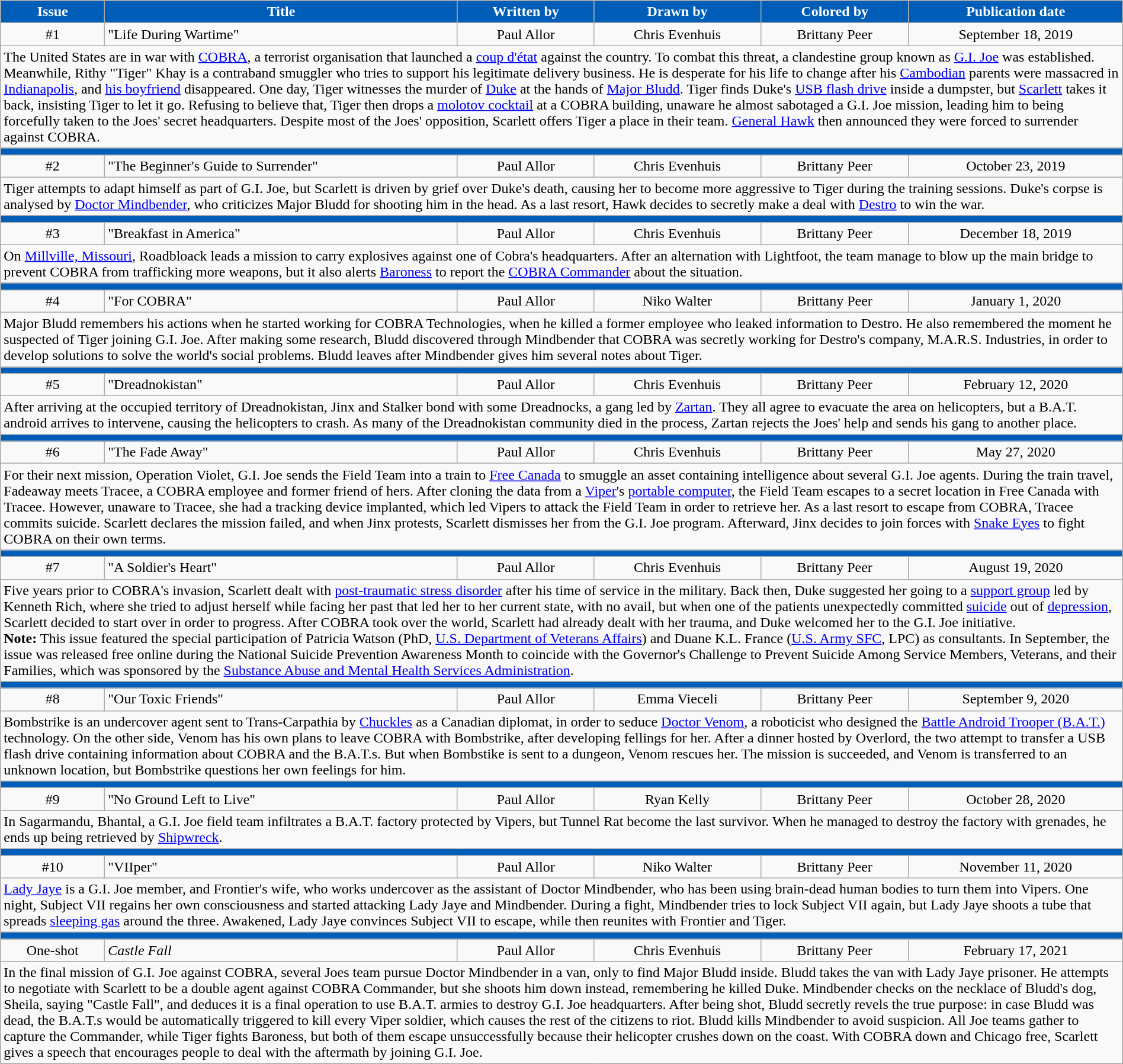<table class="wikitable" style="text-align: center;" width="100%;">
<tr>
<th style="background:#005EB8; color:white">Issue</th>
<th style="background:#005EB8; color:white">Title</th>
<th style="background:#005EB8; color:white">Written by</th>
<th style="background:#005EB8; color:white">Drawn by</th>
<th style="background:#005EB8; color:white">Colored by</th>
<th style="background:#005EB8; color:white">Publication date</th>
</tr>
<tr>
<td>#1</td>
<td style="text-align: left;">"Life During Wartime"</td>
<td>Paul Allor</td>
<td>Chris Evenhuis</td>
<td>Brittany Peer</td>
<td>September 18, 2019</td>
</tr>
<tr>
<td colspan="6" style="text-align: left;">The United States are in war with <a href='#'>COBRA</a>, a terrorist organisation that launched a <a href='#'>coup d'état</a> against the country. To combat this threat, a clandestine group known as <a href='#'>G.I. Joe</a> was established. Meanwhile, Rithy "Tiger" Khay is a contraband smuggler who tries to support his legitimate delivery business. He is desperate for his life to change after his <a href='#'>Cambodian</a> parents were massacred in <a href='#'>Indianapolis</a>, and <a href='#'>his boyfriend</a> disappeared. One day, Tiger witnesses the murder of <a href='#'>Duke</a> at the hands of <a href='#'>Major Bludd</a>. Tiger finds Duke's <a href='#'>USB flash drive</a> inside a dumpster, but <a href='#'>Scarlett</a> takes it back, insisting Tiger to let it go. Refusing to believe that, Tiger then drops a <a href='#'>molotov cocktail</a> at a COBRA building, unaware he almost sabotaged a G.I. Joe mission, leading him to being forcefully taken to the Joes' secret headquarters. Despite most of the Joes' opposition, Scarlett offers Tiger a place in their team. <a href='#'>General Hawk</a> then announced they were forced to surrender against COBRA.</td>
</tr>
<tr>
<th colspan="6" style="background:#005EB8"></th>
</tr>
<tr>
<td>#2</td>
<td style="text-align: left;">"The Beginner's Guide to Surrender"</td>
<td>Paul Allor</td>
<td>Chris Evenhuis</td>
<td>Brittany Peer</td>
<td>October 23, 2019</td>
</tr>
<tr>
<td colspan="6" style="text-align: left;">Tiger attempts to adapt himself as part of G.I. Joe, but Scarlett is driven by grief over Duke's death, causing her to become more aggressive to Tiger during the training sessions. Duke's corpse is analysed by <a href='#'>Doctor Mindbender</a>, who criticizes Major Bludd for shooting him in the head. As a last resort, Hawk decides to secretly make a deal with <a href='#'>Destro</a> to win the war.</td>
</tr>
<tr>
<th colspan="6" style="background:#005EB8"></th>
</tr>
<tr>
<td>#3</td>
<td style="text-align: left;">"Breakfast in America"</td>
<td>Paul Allor</td>
<td>Chris Evenhuis</td>
<td>Brittany Peer</td>
<td>December 18, 2019</td>
</tr>
<tr>
<td colspan="6" style="text-align: left;">On <a href='#'>Millville, Missouri</a>, Roadbloack leads a mission to carry explosives against one of Cobra's headquarters. After an alternation with Lightfoot, the team manage to blow up the main bridge to prevent COBRA from trafficking more weapons, but it also alerts <a href='#'>Baroness</a> to report the <a href='#'>COBRA Commander</a> about the situation.</td>
</tr>
<tr>
<th colspan="6" style="background:#005EB8"></th>
</tr>
<tr>
<td>#4</td>
<td style="text-align: left;">"For COBRA"</td>
<td>Paul Allor</td>
<td>Niko Walter</td>
<td>Brittany Peer</td>
<td>January 1, 2020</td>
</tr>
<tr>
<td colspan="6" style="text-align: left;">Major Bludd remembers his actions when he started working for COBRA Technologies, when he killed a former employee who leaked information to Destro. He also remembered the moment he suspected of Tiger joining G.I. Joe. After making some research, Bludd discovered through Mindbender that COBRA was secretly working for Destro's company, M.A.R.S. Industries, in order to develop solutions to solve the world's social problems. Bludd leaves after Mindbender gives him several notes about Tiger.</td>
</tr>
<tr>
<th colspan="6" style="background:#005EB8"></th>
</tr>
<tr>
<td>#5</td>
<td style="text-align: left;">"Dreadnokistan"</td>
<td>Paul Allor</td>
<td>Chris Evenhuis</td>
<td>Brittany Peer</td>
<td>February 12, 2020</td>
</tr>
<tr>
<td colspan="6" style="text-align: left;">After arriving at the occupied territory of Dreadnokistan, Jinx and Stalker bond with some Dreadnocks, a gang led by <a href='#'>Zartan</a>. They all agree to evacuate the area on helicopters, but a B.A.T. android arrives to intervene, causing the helicopters to crash. As many of the Dreadnokistan community died in the process, Zartan rejects the Joes' help and sends his gang to another place.</td>
</tr>
<tr>
<th colspan="6" style="background:#005EB8"></th>
</tr>
<tr>
<td>#6</td>
<td style="text-align: left;">"The Fade Away"</td>
<td>Paul Allor</td>
<td>Chris Evenhuis</td>
<td>Brittany Peer</td>
<td>May 27, 2020</td>
</tr>
<tr>
<td colspan="6" style="text-align: left;">For their next mission, Operation Violet, G.I. Joe sends the Field Team into a train to <a href='#'>Free Canada</a> to smuggle an asset containing intelligence about several G.I. Joe agents. During the train travel, Fadeaway meets Tracee, a COBRA employee and former friend of hers. After cloning the data from a <a href='#'>Viper</a>'s <a href='#'>portable computer</a>, the Field Team escapes to a secret location in Free Canada with Tracee. However, unaware to Tracee, she had a tracking device implanted, which led Vipers to attack the Field Team in order to retrieve her. As a last resort to escape from COBRA, Tracee commits suicide. Scarlett declares the mission failed, and when Jinx protests, Scarlett dismisses her from the G.I. Joe program. Afterward, Jinx decides to join forces with <a href='#'>Snake Eyes</a> to fight COBRA on their own terms.</td>
</tr>
<tr>
<th colspan="6" style="background:#005EB8"></th>
</tr>
<tr>
<td>#7</td>
<td style="text-align: left;">"A Soldier's Heart"</td>
<td>Paul Allor</td>
<td>Chris Evenhuis</td>
<td>Brittany Peer</td>
<td>August 19, 2020</td>
</tr>
<tr>
<td colspan="6" style="text-align: left;">Five years prior to COBRA's invasion, Scarlett dealt with <a href='#'>post-traumatic stress disorder</a> after his time of service in the military. Back then, Duke suggested her going to a <a href='#'>support group</a> led by Kenneth Rich, where she tried to adjust herself while facing her past that led her to her current state, with no avail, but when one of the patients unexpectedly committed <a href='#'>suicide</a> out of <a href='#'>depression</a>, Scarlett decided to start over in order to progress. After COBRA took over the world, Scarlett had already dealt with her trauma, and Duke welcomed her to the G.I. Joe initiative.<br><strong>Note:</strong> This issue featured the special participation of Patricia Watson (PhD, <a href='#'>U.S. Department of Veterans Affairs</a>) and Duane K.L. France (<a href='#'>U.S. Army SFC</a>, LPC) as consultants. In September, the issue was released free online during the National Suicide Prevention Awareness Month to coincide with the Governor's Challenge to Prevent Suicide Among Service Members, Veterans, and their Families, which was sponsored by the <a href='#'>Substance Abuse and Mental Health Services Administration</a>.</td>
</tr>
<tr>
<th colspan="6" style="background:#005EB8"></th>
</tr>
<tr>
<td>#8</td>
<td style="text-align: left;">"Our Toxic Friends"</td>
<td>Paul Allor</td>
<td>Emma Vieceli</td>
<td>Brittany Peer</td>
<td>September 9, 2020</td>
</tr>
<tr>
<td colspan="6" style="text-align: left;">Bombstrike is an undercover agent sent to Trans-Carpathia by <a href='#'>Chuckles</a> as a Canadian diplomat, in order to seduce <a href='#'>Doctor Venom</a>, a roboticist who designed the <a href='#'>Battle Android Trooper (B.A.T.)</a> technology. On the other side, Venom has his own plans to leave COBRA with Bombstrike, after developing fellings for her. After a dinner hosted by Overlord, the two attempt to transfer a USB flash drive containing information about COBRA and the B.A.T.s. But when Bombstike is sent to a dungeon, Venom rescues her. The mission is succeeded, and Venom is transferred to an unknown location, but Bombstrike questions her own feelings for him.</td>
</tr>
<tr>
<th colspan="6" style="background:#005EB8"></th>
</tr>
<tr>
<td>#9</td>
<td style="text-align: left;">"No Ground Left to Live"</td>
<td>Paul Allor</td>
<td>Ryan Kelly</td>
<td>Brittany Peer</td>
<td>October 28, 2020</td>
</tr>
<tr>
<td colspan="6" style="text-align: left;">In Sagarmandu, Bhantal, a G.I. Joe field team infiltrates a B.A.T. factory protected by Vipers, but Tunnel Rat become the last survivor. When he managed to destroy the factory with grenades, he ends up being retrieved by <a href='#'>Shipwreck</a>.</td>
</tr>
<tr>
<th colspan="6" style="background:#005EB8"></th>
</tr>
<tr>
<td>#10</td>
<td style="text-align: left;">"VIIper"</td>
<td>Paul Allor</td>
<td>Niko Walter</td>
<td>Brittany Peer</td>
<td>November 11, 2020</td>
</tr>
<tr>
<td colspan="6" style="text-align: left;"><a href='#'>Lady Jaye</a> is a G.I. Joe member, and Frontier's wife, who works undercover as the assistant of Doctor Mindbender, who has been using brain-dead human bodies to turn them into Vipers. One night, Subject VII regains her own consciousness and started attacking Lady Jaye and Mindbender. During a fight, Mindbender tries to lock Subject VII again, but Lady Jaye shoots a tube that spreads <a href='#'>sleeping gas</a> around the three. Awakened, Lady Jaye convinces Subject VII to escape, while then reunites with Frontier and Tiger.</td>
</tr>
<tr>
<th colspan="6" style="background:#005EB8"></th>
</tr>
<tr>
<td>One-shot</td>
<td style="text-align: left;"><em>Castle Fall</em></td>
<td>Paul Allor</td>
<td>Chris Evenhuis</td>
<td>Brittany Peer</td>
<td>February 17, 2021</td>
</tr>
<tr>
<td colspan="6" style="text-align: left;">In the final mission of G.I. Joe against COBRA, several Joes team pursue Doctor Mindbender in a van, only to find Major Bludd inside. Bludd takes the van with Lady Jaye prisoner. He attempts to negotiate with Scarlett to be a double agent against COBRA Commander, but she shoots him down instead, remembering he killed Duke. Mindbender checks on the necklace of Bludd's dog, Sheila, saying "Castle Fall", and deduces it is a final operation to use B.A.T. armies to destroy G.I. Joe headquarters. After being shot, Bludd secretly revels the true purpose: in case Bludd was dead, the B.A.T.s would be automatically triggered to kill every Viper soldier, which causes the rest of the citizens to riot. Bludd kills Mindbender to avoid suspicion. All Joe teams gather to capture the Commander, while Tiger fights Baroness, but both of them escape unsuccessfully because their helicopter crushes down on the coast. With COBRA down and Chicago free, Scarlett gives a speech that encourages people to deal with the aftermath by joining G.I. Joe.</td>
</tr>
</table>
